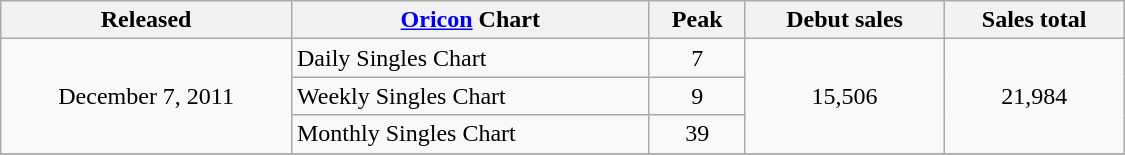<table class="wikitable" style="width:750px;">
<tr>
<th style="text-align:center;">Released</th>
<th style="text-align:center;"><a href='#'>Oricon</a> Chart</th>
<th style="text-align:center;">Peak</th>
<th style="text-align:center;">Debut sales</th>
<th style="text-align:center;">Sales total</th>
</tr>
<tr>
<td style="text-align:center;" rowspan="3">December 7, 2011</td>
<td align="left">Daily Singles Chart</td>
<td style="text-align:center;">7</td>
<td style="text-align:center;" rowspan="3">15,506</td>
<td style="text-align:center;" rowspan="3">21,984</td>
</tr>
<tr>
<td align="left">Weekly Singles Chart</td>
<td style="text-align:center;">9</td>
</tr>
<tr>
<td align="left">Monthly Singles Chart</td>
<td style="text-align:center;">39</td>
</tr>
<tr>
</tr>
</table>
